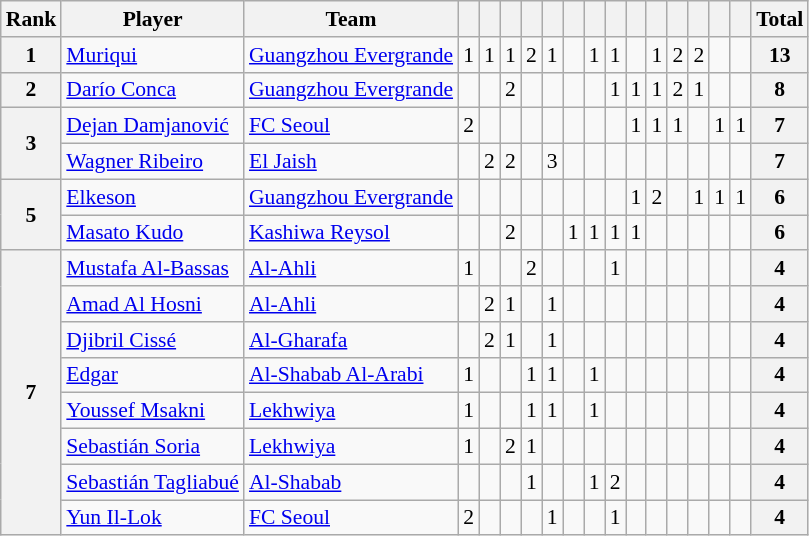<table class="wikitable" style="text-align:center; font-size:90%">
<tr>
<th>Rank</th>
<th>Player</th>
<th>Team</th>
<th></th>
<th></th>
<th></th>
<th></th>
<th></th>
<th></th>
<th></th>
<th></th>
<th></th>
<th></th>
<th></th>
<th></th>
<th></th>
<th></th>
<th>Total</th>
</tr>
<tr>
<th>1</th>
<td align=left> <a href='#'>Muriqui</a></td>
<td align=left> <a href='#'>Guangzhou Evergrande</a></td>
<td>1</td>
<td>1</td>
<td>1</td>
<td>2</td>
<td>1</td>
<td></td>
<td>1</td>
<td>1</td>
<td></td>
<td>1</td>
<td>2</td>
<td>2</td>
<td></td>
<td></td>
<th>13</th>
</tr>
<tr>
<th>2</th>
<td align=left> <a href='#'>Darío Conca</a></td>
<td align=left> <a href='#'>Guangzhou Evergrande</a></td>
<td></td>
<td></td>
<td>2</td>
<td></td>
<td></td>
<td></td>
<td></td>
<td>1</td>
<td>1</td>
<td>1</td>
<td>2</td>
<td>1</td>
<td></td>
<td></td>
<th>8</th>
</tr>
<tr>
<th rowspan=2>3</th>
<td align=left> <a href='#'>Dejan Damjanović</a></td>
<td align=left> <a href='#'>FC Seoul</a></td>
<td>2</td>
<td></td>
<td></td>
<td></td>
<td></td>
<td></td>
<td></td>
<td></td>
<td>1</td>
<td>1</td>
<td>1</td>
<td></td>
<td>1</td>
<td>1</td>
<th>7</th>
</tr>
<tr>
<td align=left> <a href='#'>Wagner Ribeiro</a></td>
<td align=left> <a href='#'>El Jaish</a></td>
<td></td>
<td>2</td>
<td>2</td>
<td></td>
<td>3</td>
<td></td>
<td></td>
<td></td>
<td></td>
<td></td>
<td></td>
<td></td>
<td></td>
<td></td>
<th>7</th>
</tr>
<tr>
<th rowspan=2>5</th>
<td align=left> <a href='#'>Elkeson</a></td>
<td align=left> <a href='#'>Guangzhou Evergrande</a></td>
<td></td>
<td></td>
<td></td>
<td></td>
<td></td>
<td></td>
<td></td>
<td></td>
<td>1</td>
<td>2</td>
<td></td>
<td>1</td>
<td>1</td>
<td>1</td>
<th>6</th>
</tr>
<tr>
<td align=left> <a href='#'>Masato Kudo</a></td>
<td align=left> <a href='#'>Kashiwa Reysol</a></td>
<td></td>
<td></td>
<td>2</td>
<td></td>
<td></td>
<td>1</td>
<td>1</td>
<td>1</td>
<td>1</td>
<td></td>
<td></td>
<td></td>
<td></td>
<td></td>
<th>6</th>
</tr>
<tr>
<th rowspan=8>7</th>
<td align=left> <a href='#'>Mustafa Al-Bassas</a></td>
<td align=left> <a href='#'>Al-Ahli</a></td>
<td>1</td>
<td></td>
<td></td>
<td>2</td>
<td></td>
<td></td>
<td></td>
<td>1</td>
<td></td>
<td></td>
<td></td>
<td></td>
<td></td>
<td></td>
<th>4</th>
</tr>
<tr>
<td align=left> <a href='#'>Amad Al Hosni</a></td>
<td align=left> <a href='#'>Al-Ahli</a></td>
<td></td>
<td>2</td>
<td>1</td>
<td></td>
<td>1</td>
<td></td>
<td></td>
<td></td>
<td></td>
<td></td>
<td></td>
<td></td>
<td></td>
<td></td>
<th>4</th>
</tr>
<tr>
<td align=left> <a href='#'>Djibril Cissé</a></td>
<td align=left> <a href='#'>Al-Gharafa</a></td>
<td></td>
<td>2</td>
<td>1</td>
<td></td>
<td>1</td>
<td></td>
<td></td>
<td></td>
<td></td>
<td></td>
<td></td>
<td></td>
<td></td>
<td></td>
<th>4</th>
</tr>
<tr>
<td align=left> <a href='#'>Edgar</a></td>
<td align=left> <a href='#'>Al-Shabab Al-Arabi</a></td>
<td>1</td>
<td></td>
<td></td>
<td>1</td>
<td>1</td>
<td></td>
<td>1</td>
<td></td>
<td></td>
<td></td>
<td></td>
<td></td>
<td></td>
<td></td>
<th>4</th>
</tr>
<tr>
<td align=left> <a href='#'>Youssef Msakni</a></td>
<td align=left> <a href='#'>Lekhwiya</a></td>
<td>1</td>
<td></td>
<td></td>
<td>1</td>
<td>1</td>
<td></td>
<td>1</td>
<td></td>
<td></td>
<td></td>
<td></td>
<td></td>
<td></td>
<td></td>
<th>4</th>
</tr>
<tr>
<td align=left> <a href='#'>Sebastián Soria</a></td>
<td align=left> <a href='#'>Lekhwiya</a></td>
<td>1</td>
<td></td>
<td>2</td>
<td>1</td>
<td></td>
<td></td>
<td></td>
<td></td>
<td></td>
<td></td>
<td></td>
<td></td>
<td></td>
<td></td>
<th>4</th>
</tr>
<tr>
<td align=left> <a href='#'>Sebastián Tagliabué</a></td>
<td align=left> <a href='#'>Al-Shabab</a></td>
<td></td>
<td></td>
<td></td>
<td>1</td>
<td></td>
<td></td>
<td>1</td>
<td>2</td>
<td></td>
<td></td>
<td></td>
<td></td>
<td></td>
<td></td>
<th>4</th>
</tr>
<tr>
<td align=left> <a href='#'>Yun Il-Lok</a></td>
<td align=left> <a href='#'>FC Seoul</a></td>
<td>2</td>
<td></td>
<td></td>
<td></td>
<td>1</td>
<td></td>
<td></td>
<td>1</td>
<td></td>
<td></td>
<td></td>
<td></td>
<td></td>
<td></td>
<th>4</th>
</tr>
</table>
